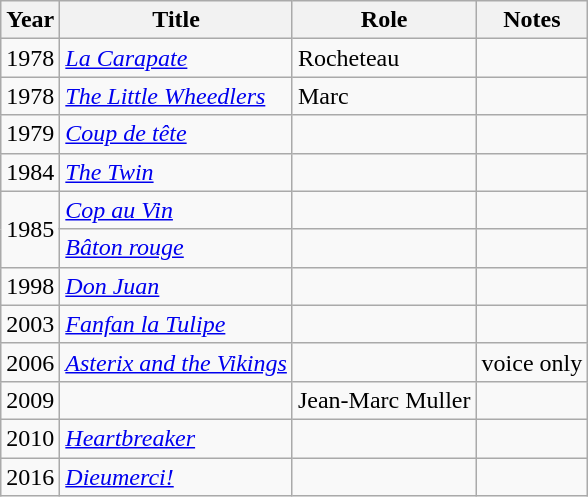<table class="wikitable sortable">
<tr>
<th>Year</th>
<th>Title</th>
<th>Role</th>
<th class="unsortable">Notes</th>
</tr>
<tr>
<td>1978</td>
<td><em><a href='#'>La Carapate</a></em></td>
<td>Rocheteau</td>
<td></td>
</tr>
<tr>
<td>1978</td>
<td><em><a href='#'>The Little Wheedlers</a></em></td>
<td>Marc</td>
<td></td>
</tr>
<tr>
<td>1979</td>
<td><em><a href='#'>Coup de tête</a></em></td>
<td></td>
<td></td>
</tr>
<tr>
<td>1984</td>
<td><em><a href='#'>The Twin</a></em></td>
<td></td>
<td></td>
</tr>
<tr>
<td rowspan=2>1985</td>
<td><em><a href='#'>Cop au Vin</a></em></td>
<td></td>
<td></td>
</tr>
<tr>
<td><em><a href='#'>Bâton rouge</a></em></td>
<td></td>
<td></td>
</tr>
<tr>
<td>1998</td>
<td><em><a href='#'>Don Juan</a></em></td>
<td></td>
<td></td>
</tr>
<tr>
<td>2003</td>
<td><em><a href='#'>Fanfan la Tulipe</a></em></td>
<td></td>
<td></td>
</tr>
<tr>
<td>2006</td>
<td><em><a href='#'>Asterix and the Vikings</a></em></td>
<td></td>
<td>voice only</td>
</tr>
<tr>
<td>2009</td>
<td><em></em></td>
<td>Jean-Marc Muller</td>
<td></td>
</tr>
<tr>
<td>2010</td>
<td><em><a href='#'>Heartbreaker</a></em></td>
<td></td>
<td></td>
</tr>
<tr>
<td>2016</td>
<td><em><a href='#'>Dieumerci!</a></em></td>
<td></td>
<td></td>
</tr>
</table>
